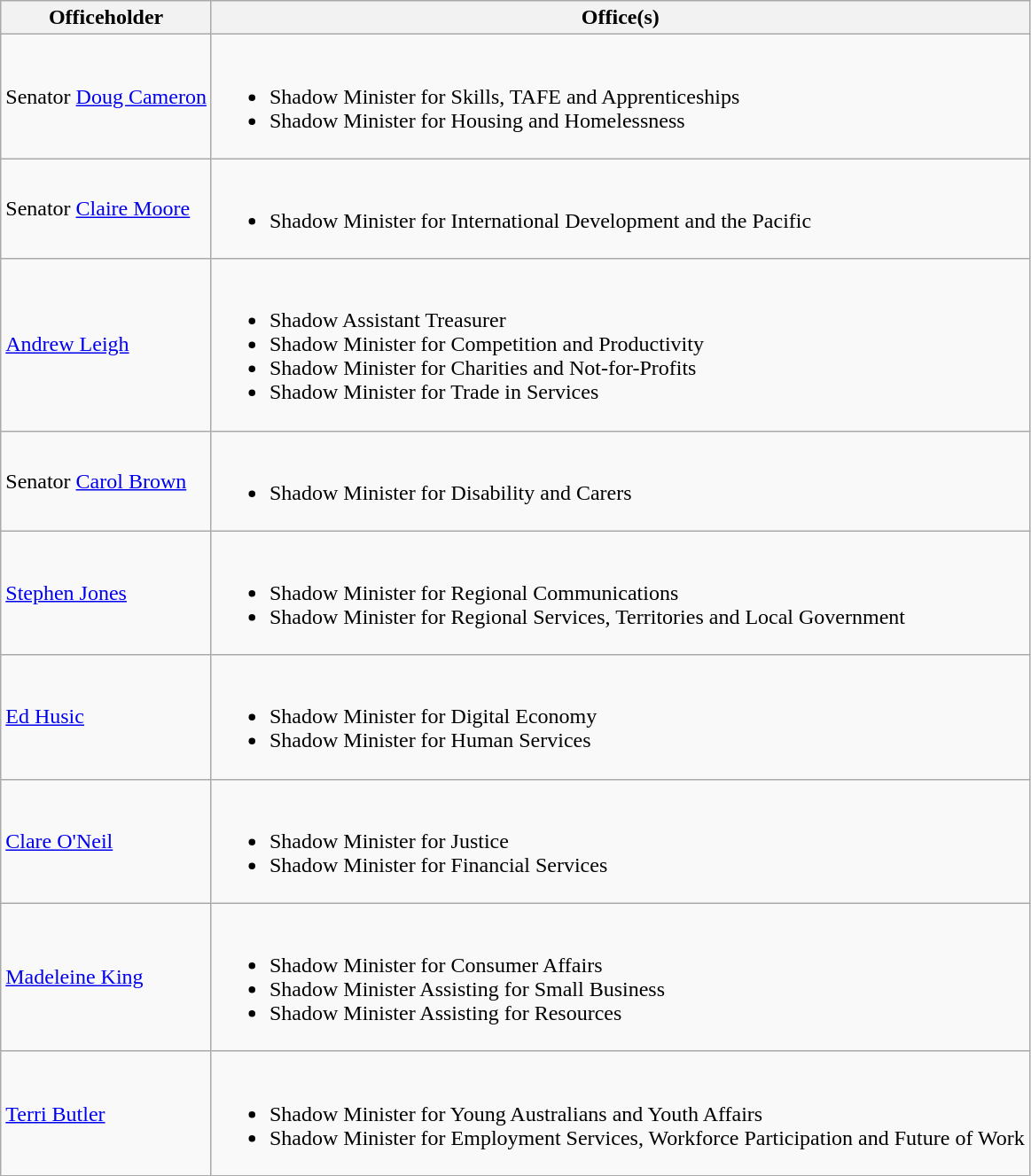<table class="wikitable">
<tr>
<th>Officeholder</th>
<th>Office(s)</th>
</tr>
<tr>
<td>Senator <a href='#'>Doug Cameron</a></td>
<td><br><ul><li>Shadow Minister for Skills, TAFE and Apprenticeships</li><li>Shadow Minister for Housing and Homelessness</li></ul></td>
</tr>
<tr>
<td>Senator <a href='#'>Claire Moore</a></td>
<td><br><ul><li>Shadow Minister for International Development and the Pacific</li></ul></td>
</tr>
<tr>
<td><a href='#'>Andrew Leigh</a> </td>
<td><br><ul><li>Shadow Assistant Treasurer</li><li>Shadow Minister for Competition and Productivity</li><li>Shadow Minister for Charities and Not-for-Profits</li><li>Shadow Minister for Trade in Services</li></ul></td>
</tr>
<tr>
<td>Senator <a href='#'>Carol Brown</a></td>
<td><br><ul><li>Shadow Minister for Disability and Carers</li></ul></td>
</tr>
<tr>
<td><a href='#'>Stephen Jones</a> </td>
<td><br><ul><li>Shadow Minister for Regional Communications</li><li>Shadow Minister for Regional Services, Territories and Local Government</li></ul></td>
</tr>
<tr>
<td><a href='#'>Ed Husic</a> </td>
<td><br><ul><li>Shadow Minister for Digital Economy</li><li>Shadow Minister for Human Services</li></ul></td>
</tr>
<tr>
<td><a href='#'>Clare O'Neil</a> </td>
<td><br><ul><li>Shadow Minister for Justice</li><li>Shadow Minister for Financial Services</li></ul></td>
</tr>
<tr>
<td><a href='#'>Madeleine King</a> </td>
<td><br><ul><li>Shadow Minister for Consumer Affairs</li><li>Shadow Minister Assisting for Small Business</li><li>Shadow Minister Assisting for Resources</li></ul></td>
</tr>
<tr>
<td><a href='#'>Terri Butler</a> </td>
<td><br><ul><li>Shadow Minister for Young Australians and Youth Affairs</li><li>Shadow Minister for Employment Services, Workforce Participation and Future of Work</li></ul></td>
</tr>
</table>
